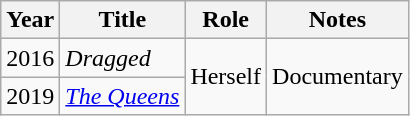<table class="wikitable">
<tr>
<th>Year</th>
<th>Title</th>
<th>Role</th>
<th>Notes</th>
</tr>
<tr>
<td>2016</td>
<td><em>Dragged</em></td>
<td rowspan="2">Herself</td>
<td rowspan="2">Documentary</td>
</tr>
<tr>
<td>2019</td>
<td><em><a href='#'>The Queens</a></em></td>
</tr>
</table>
